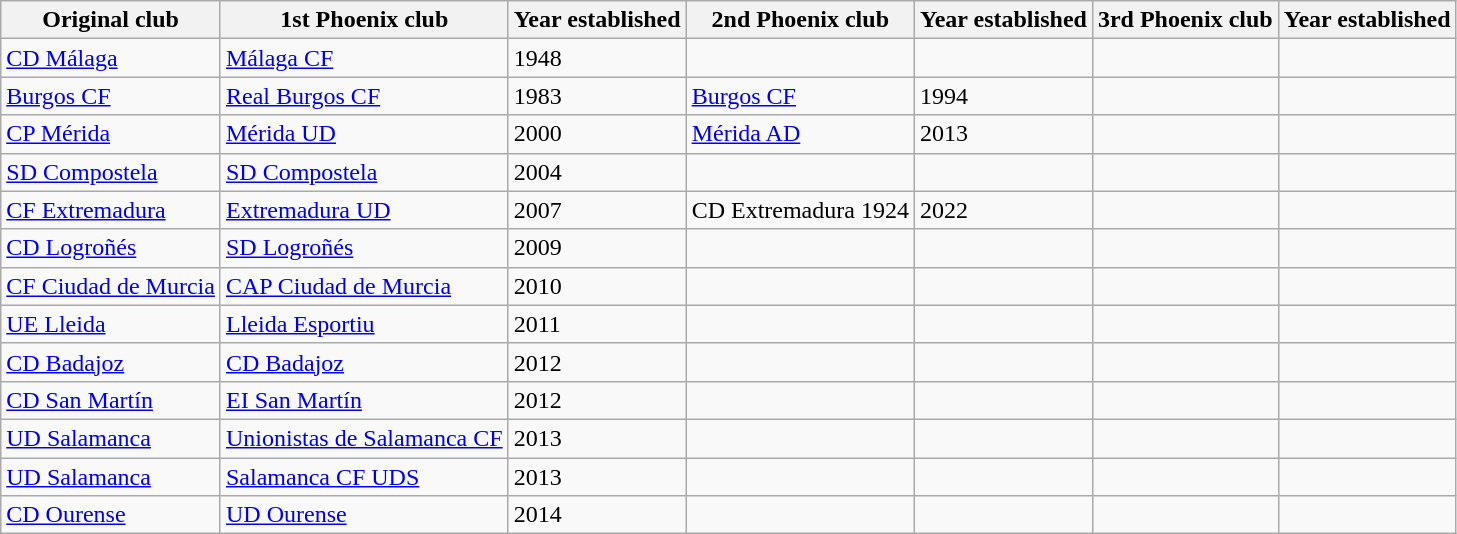<table class="wikitable sortable">
<tr>
<th>Original club</th>
<th>1st Phoenix club</th>
<th>Year established</th>
<th>2nd Phoenix club</th>
<th>Year established</th>
<th>3rd Phoenix club</th>
<th>Year established</th>
</tr>
<tr>
<td><a href='#'>CD Málaga</a></td>
<td><a href='#'>Málaga CF</a></td>
<td>1948</td>
<td></td>
<td></td>
<td></td>
<td></td>
</tr>
<tr>
<td><a href='#'>Burgos CF</a></td>
<td><a href='#'>Real Burgos CF</a></td>
<td>1983</td>
<td><a href='#'>Burgos CF</a></td>
<td>1994</td>
<td></td>
<td></td>
</tr>
<tr>
<td><a href='#'>CP Mérida</a></td>
<td><a href='#'>Mérida UD</a></td>
<td>2000</td>
<td><a href='#'>Mérida AD</a></td>
<td>2013</td>
<td></td>
<td></td>
</tr>
<tr>
<td><a href='#'>SD Compostela</a></td>
<td><a href='#'>SD Compostela</a></td>
<td>2004</td>
<td></td>
<td></td>
<td></td>
<td></td>
</tr>
<tr>
<td><a href='#'>CF Extremadura</a></td>
<td><a href='#'>Extremadura UD</a></td>
<td>2007</td>
<td>CD Extremadura 1924</td>
<td>2022</td>
<td></td>
<td></td>
</tr>
<tr>
<td><a href='#'>CD Logroñés</a></td>
<td><a href='#'>SD Logroñés</a></td>
<td>2009</td>
<td></td>
<td></td>
<td></td>
<td></td>
</tr>
<tr>
<td><a href='#'>CF Ciudad de Murcia</a></td>
<td><a href='#'>CAP Ciudad de Murcia</a></td>
<td>2010</td>
<td></td>
<td></td>
<td></td>
<td></td>
</tr>
<tr>
<td><a href='#'>UE Lleida</a></td>
<td><a href='#'>Lleida Esportiu</a></td>
<td>2011</td>
<td></td>
<td></td>
<td></td>
<td></td>
</tr>
<tr>
<td><a href='#'>CD Badajoz</a></td>
<td><a href='#'>CD Badajoz</a></td>
<td>2012</td>
<td></td>
<td></td>
<td></td>
<td></td>
</tr>
<tr>
<td><a href='#'>CD San Martín</a></td>
<td><a href='#'>EI San Martín</a></td>
<td>2012</td>
<td></td>
<td></td>
<td></td>
<td></td>
</tr>
<tr>
<td><a href='#'>UD Salamanca</a></td>
<td><a href='#'>Unionistas de Salamanca CF</a></td>
<td>2013</td>
<td></td>
<td></td>
<td></td>
<td></td>
</tr>
<tr>
<td><a href='#'>UD Salamanca</a></td>
<td><a href='#'>Salamanca CF UDS</a></td>
<td>2013</td>
<td></td>
<td></td>
<td></td>
<td></td>
</tr>
<tr>
<td><a href='#'>CD Ourense</a></td>
<td><a href='#'>UD Ourense</a></td>
<td>2014</td>
<td></td>
<td></td>
<td></td>
<td></td>
</tr>
</table>
